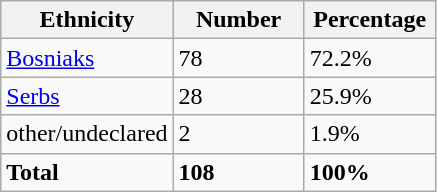<table class="wikitable">
<tr>
<th width="100px">Ethnicity</th>
<th width="80px">Number</th>
<th width="80px">Percentage</th>
</tr>
<tr>
<td><a href='#'>Bosniaks</a></td>
<td>78</td>
<td>72.2%</td>
</tr>
<tr>
<td><a href='#'>Serbs</a></td>
<td>28</td>
<td>25.9%</td>
</tr>
<tr>
<td>other/undeclared</td>
<td>2</td>
<td>1.9%</td>
</tr>
<tr>
<td><strong>Total</strong></td>
<td><strong>108</strong></td>
<td><strong>100%</strong></td>
</tr>
</table>
